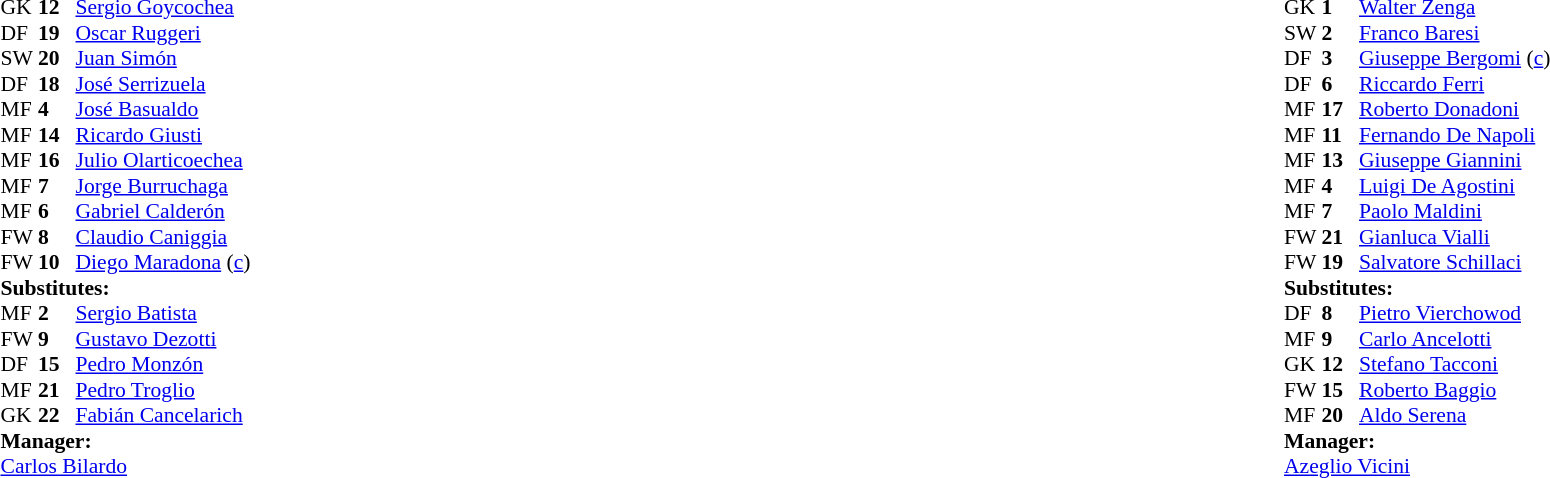<table width="100%">
<tr>
<td valign="top" width="50%"><br><table style="font-size: 90%" cellspacing="0" cellpadding="0">
<tr>
<th width="25"></th>
<th width="25"></th>
</tr>
<tr>
<td>GK</td>
<td><strong>12</strong></td>
<td><a href='#'>Sergio Goycochea</a></td>
</tr>
<tr>
<td>DF</td>
<td><strong>19</strong></td>
<td><a href='#'>Oscar Ruggeri</a></td>
<td></td>
</tr>
<tr>
<td>SW</td>
<td><strong>20</strong></td>
<td><a href='#'>Juan Simón</a></td>
</tr>
<tr>
<td>DF</td>
<td><strong>18</strong></td>
<td><a href='#'>José Serrizuela</a></td>
</tr>
<tr>
<td>MF</td>
<td><strong>4</strong></td>
<td><a href='#'>José Basualdo</a></td>
<td></td>
<td></td>
</tr>
<tr>
<td>MF</td>
<td><strong>14</strong></td>
<td><a href='#'>Ricardo Giusti</a></td>
<td></td>
</tr>
<tr>
<td>MF</td>
<td><strong>16</strong></td>
<td><a href='#'>Julio Olarticoechea</a></td>
<td></td>
</tr>
<tr>
<td>MF</td>
<td><strong>7</strong></td>
<td><a href='#'>Jorge Burruchaga</a></td>
</tr>
<tr>
<td>MF</td>
<td><strong>6</strong></td>
<td><a href='#'>Gabriel Calderón</a></td>
<td></td>
<td></td>
</tr>
<tr>
<td>FW</td>
<td><strong>8</strong></td>
<td><a href='#'>Claudio Caniggia</a></td>
<td></td>
</tr>
<tr>
<td>FW</td>
<td><strong>10</strong></td>
<td><a href='#'>Diego Maradona</a> (<a href='#'>c</a>)</td>
</tr>
<tr>
<td colspan=3><strong>Substitutes:</strong></td>
</tr>
<tr>
<td>MF</td>
<td><strong>2</strong></td>
<td><a href='#'>Sergio Batista</a></td>
<td></td>
<td></td>
</tr>
<tr>
<td>FW</td>
<td><strong>9</strong></td>
<td><a href='#'>Gustavo Dezotti</a></td>
</tr>
<tr>
<td>DF</td>
<td><strong>15</strong></td>
<td><a href='#'>Pedro Monzón</a></td>
</tr>
<tr>
<td>MF</td>
<td><strong>21</strong></td>
<td><a href='#'>Pedro Troglio</a></td>
<td></td>
<td></td>
</tr>
<tr>
<td>GK</td>
<td><strong>22</strong></td>
<td><a href='#'>Fabián Cancelarich</a></td>
</tr>
<tr>
<td colspan=3><strong>Manager:</strong></td>
</tr>
<tr>
<td colspan="4"><a href='#'>Carlos Bilardo</a></td>
</tr>
</table>
</td>
<td valign="top" width="50%"><br><table style="font-size: 90%" cellspacing="0" cellpadding="0" align=center>
<tr>
<th width="25"></th>
<th width="25"></th>
</tr>
<tr>
<td>GK</td>
<td><strong>1</strong></td>
<td><a href='#'>Walter Zenga</a></td>
</tr>
<tr>
<td>SW</td>
<td><strong>2</strong></td>
<td><a href='#'>Franco Baresi</a></td>
</tr>
<tr>
<td>DF</td>
<td><strong>3</strong></td>
<td><a href='#'>Giuseppe Bergomi</a> (<a href='#'>c</a>)</td>
</tr>
<tr>
<td>DF</td>
<td><strong>6</strong></td>
<td><a href='#'>Riccardo Ferri</a></td>
</tr>
<tr>
<td>MF</td>
<td><strong>17</strong></td>
<td><a href='#'>Roberto Donadoni</a></td>
</tr>
<tr>
<td>MF</td>
<td><strong>11</strong></td>
<td><a href='#'>Fernando De Napoli</a></td>
</tr>
<tr>
<td>MF</td>
<td><strong>13</strong></td>
<td><a href='#'>Giuseppe Giannini</a></td>
<td></td>
<td></td>
</tr>
<tr>
<td>MF</td>
<td><strong>4</strong></td>
<td><a href='#'>Luigi De Agostini</a></td>
</tr>
<tr>
<td>MF</td>
<td><strong>7</strong></td>
<td><a href='#'>Paolo Maldini</a></td>
</tr>
<tr>
<td>FW</td>
<td><strong>21</strong></td>
<td><a href='#'>Gianluca Vialli</a></td>
<td></td>
<td></td>
</tr>
<tr>
<td>FW</td>
<td><strong>19</strong></td>
<td><a href='#'>Salvatore Schillaci</a></td>
</tr>
<tr>
<td colspan=3><strong>Substitutes:</strong></td>
</tr>
<tr>
<td>DF</td>
<td><strong>8</strong></td>
<td><a href='#'>Pietro Vierchowod</a></td>
</tr>
<tr>
<td>MF</td>
<td><strong>9</strong></td>
<td><a href='#'>Carlo Ancelotti</a></td>
</tr>
<tr>
<td>GK</td>
<td><strong>12</strong></td>
<td><a href='#'>Stefano Tacconi</a></td>
</tr>
<tr>
<td>FW</td>
<td><strong>15</strong></td>
<td><a href='#'>Roberto Baggio</a></td>
<td></td>
<td></td>
</tr>
<tr>
<td>MF</td>
<td><strong>20</strong></td>
<td><a href='#'>Aldo Serena</a></td>
<td></td>
<td></td>
</tr>
<tr>
<td colspan=3><strong>Manager:</strong></td>
</tr>
<tr>
<td colspan="4"><a href='#'>Azeglio Vicini</a></td>
</tr>
</table>
</td>
</tr>
</table>
